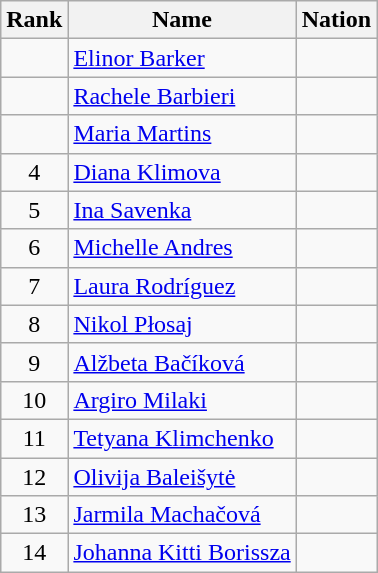<table class="wikitable sortable" style="text-align:center">
<tr>
<th>Rank</th>
<th>Name</th>
<th>Nation</th>
</tr>
<tr>
<td></td>
<td align=left><a href='#'>Elinor Barker</a></td>
<td align=left></td>
</tr>
<tr>
<td></td>
<td align=left><a href='#'>Rachele Barbieri</a></td>
<td align=left></td>
</tr>
<tr>
<td></td>
<td align=left><a href='#'>Maria Martins</a></td>
<td align=left></td>
</tr>
<tr>
<td>4</td>
<td align=left><a href='#'>Diana Klimova</a></td>
<td align=left></td>
</tr>
<tr>
<td>5</td>
<td align=left><a href='#'>Ina Savenka</a></td>
<td align=left></td>
</tr>
<tr>
<td>6</td>
<td align=left><a href='#'>Michelle Andres</a></td>
<td align=left></td>
</tr>
<tr>
<td>7</td>
<td align=left><a href='#'>Laura Rodríguez</a></td>
<td align=left></td>
</tr>
<tr>
<td>8</td>
<td align=left><a href='#'>Nikol Płosaj</a></td>
<td align=left></td>
</tr>
<tr>
<td>9</td>
<td align=left><a href='#'>Alžbeta Bačíková</a></td>
<td align=left></td>
</tr>
<tr>
<td>10</td>
<td align=left><a href='#'>Argiro Milaki</a></td>
<td align=left></td>
</tr>
<tr>
<td>11</td>
<td align=left><a href='#'>Tetyana Klimchenko</a></td>
<td align=left></td>
</tr>
<tr>
<td>12</td>
<td align=left><a href='#'>Olivija Baleišytė</a></td>
<td align=left></td>
</tr>
<tr>
<td>13</td>
<td align=left><a href='#'>Jarmila Machačová</a></td>
<td align=left></td>
</tr>
<tr>
<td>14</td>
<td align=left><a href='#'>Johanna Kitti Borissza</a></td>
<td align=left></td>
</tr>
</table>
